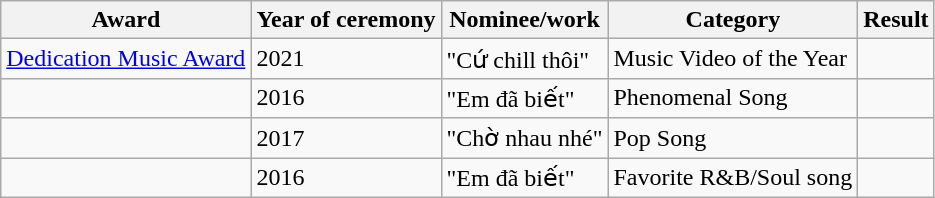<table class="wikitable sortable">
<tr>
<th>Award</th>
<th>Year of ceremony</th>
<th>Nominee/work</th>
<th>Category</th>
<th>Result</th>
</tr>
<tr>
<td><a href='#'>Dedication Music Award</a></td>
<td>2021</td>
<td>"Cứ chill thôi"</td>
<td>Music Video of the Year</td>
<td></td>
</tr>
<tr>
<td></td>
<td>2016</td>
<td>"Em đã biết"</td>
<td>Phenomenal Song</td>
<td></td>
</tr>
<tr>
<td></td>
<td>2017</td>
<td>"Chờ nhau nhé"</td>
<td>Pop Song</td>
<td></td>
</tr>
<tr>
<td></td>
<td>2016</td>
<td>"Em đã biết"</td>
<td>Favorite R&B/Soul song</td>
<td></td>
</tr>
</table>
